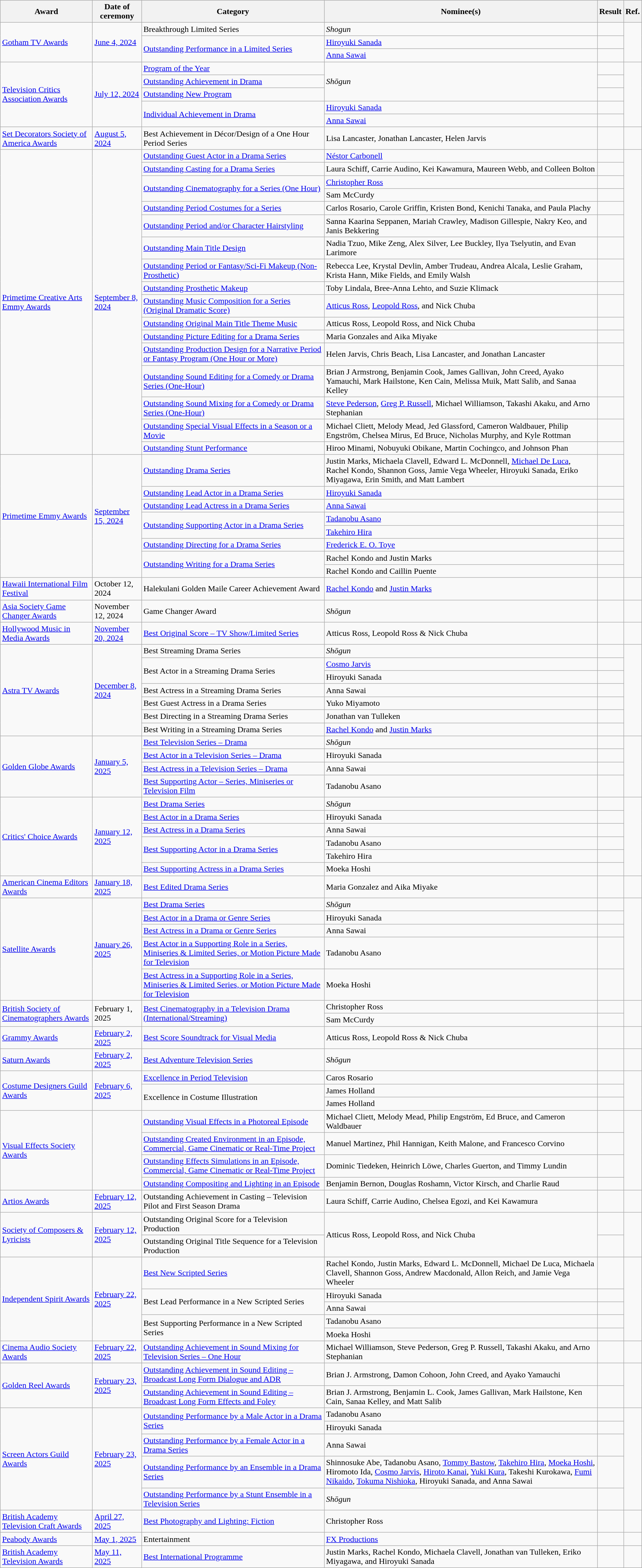<table class="wikitable plainrowheaders sortable">
<tr>
<th scope="col">Award</th>
<th scope="col">Date of ceremony</th>
<th scope="col">Category</th>
<th scope="col">Nominee(s)</th>
<th scope="col">Result</th>
<th scope="col">Ref.</th>
</tr>
<tr>
<td rowspan="3"><a href='#'>Gotham TV Awards</a></td>
<td rowspan="3"><a href='#'>June 4, 2024</a></td>
<td>Breakthrough Limited Series</td>
<td><em>Shogun</em></td>
<td></td>
<td align="center" rowspan="3"></td>
</tr>
<tr>
<td rowspan="2"><a href='#'>Outstanding Performance in a Limited Series</a></td>
<td><a href='#'>Hiroyuki Sanada</a></td>
<td></td>
</tr>
<tr>
<td><a href='#'>Anna Sawai</a></td>
<td></td>
</tr>
<tr>
<td rowspan="5"><a href='#'>Television Critics Association Awards</a></td>
<td rowspan="5"><a href='#'>July 12, 2024</a></td>
<td><a href='#'>Program of the Year</a></td>
<td rowspan="3"><em>Shōgun</em></td>
<td></td>
<td align="center" rowspan="5"></td>
</tr>
<tr>
<td><a href='#'>Outstanding Achievement in Drama</a></td>
<td></td>
</tr>
<tr>
<td><a href='#'>Outstanding New Program</a></td>
<td></td>
</tr>
<tr>
<td rowspan="2"><a href='#'>Individual Achievement in Drama</a></td>
<td><a href='#'>Hiroyuki Sanada</a></td>
<td></td>
</tr>
<tr>
<td><a href='#'>Anna Sawai</a></td>
<td></td>
</tr>
<tr>
<td><a href='#'>Set Decorators Society of America Awards</a></td>
<td><a href='#'>August 5, 2024</a></td>
<td>Best Achievement in Décor/Design of a One Hour Period Series</td>
<td>Lisa Lancaster, Jonathan Lancaster, Helen Jarvis</td>
<td></td>
<td align="center"></td>
</tr>
<tr>
<td rowspan="17"><a href='#'>Primetime Creative Arts Emmy Awards</a></td>
<td rowspan="17"><a href='#'>September 8, 2024</a></td>
<td><a href='#'>Outstanding Guest Actor in a Drama Series</a></td>
<td><a href='#'>Néstor Carbonell</a> </td>
<td></td>
<td align="center" rowspan="25"></td>
</tr>
<tr>
<td><a href='#'>Outstanding Casting for a Drama Series</a></td>
<td>Laura Schiff, Carrie Audino, Kei Kawamura, Maureen Webb, and Colleen Bolton</td>
<td></td>
</tr>
<tr>
<td rowspan="2"><a href='#'>Outstanding Cinematography for a Series (One Hour)</a></td>
<td><a href='#'>Christopher Ross</a> </td>
<td></td>
</tr>
<tr>
<td>Sam McCurdy </td>
<td></td>
</tr>
<tr>
<td><a href='#'>Outstanding Period Costumes for a Series</a></td>
<td>Carlos Rosario, Carole Griffin, Kristen Bond, Kenichi Tanaka, and Paula Plachy </td>
<td></td>
</tr>
<tr>
<td><a href='#'>Outstanding Period and/or Character Hairstyling</a></td>
<td>Sanna Kaarina Seppanen, Mariah Crawley, Madison Gillespie, Nakry Keo, and Janis Bekkering </td>
<td></td>
</tr>
<tr>
<td><a href='#'>Outstanding Main Title Design</a></td>
<td>Nadia Tzuo, Mike Zeng, Alex Silver, Lee Buckley, Ilya Tselyutin, and Evan Larimore</td>
<td></td>
</tr>
<tr>
<td><a href='#'>Outstanding Period or Fantasy/Sci-Fi Makeup (Non-Prosthetic)</a></td>
<td>Rebecca Lee, Krystal Devlin, Amber Trudeau, Andrea Alcala, Leslie Graham, Krista Hann, Mike Fields, and Emily Walsh </td>
<td></td>
</tr>
<tr>
<td><a href='#'>Outstanding Prosthetic Makeup</a></td>
<td>Toby Lindala, Bree-Anna Lehto, and Suzie Klimack </td>
<td></td>
</tr>
<tr>
<td><a href='#'>Outstanding Music Composition for a Series (Original Dramatic Score)</a></td>
<td><a href='#'>Atticus Ross</a>, <a href='#'>Leopold Ross</a>, and Nick Chuba </td>
<td></td>
</tr>
<tr>
<td><a href='#'>Outstanding Original Main Title Theme Music</a></td>
<td>Atticus Ross, Leopold Ross, and Nick Chuba</td>
<td></td>
</tr>
<tr>
<td><a href='#'>Outstanding Picture Editing for a Drama Series</a></td>
<td>Maria Gonzales and Aika Miyake </td>
<td></td>
</tr>
<tr>
<td><a href='#'>Outstanding Production Design for a Narrative Period or Fantasy Program (One Hour or More)</a></td>
<td>Helen Jarvis, Chris Beach, Lisa Lancaster, and Jonathan Lancaster </td>
<td></td>
</tr>
<tr>
<td><a href='#'>Outstanding Sound Editing for a Comedy or Drama Series (One-Hour)</a></td>
<td>Brian J Armstrong, Benjamin Cook, James Gallivan, John Creed, Ayako Yamauchi, Mark Hailstone, Ken Cain, Melissa Muik, Matt Salib, and Sanaa Kelley </td>
<td></td>
</tr>
<tr>
<td><a href='#'>Outstanding Sound Mixing for a Comedy or Drama Series (One-Hour)</a></td>
<td><a href='#'>Steve Pederson</a>, <a href='#'>Greg P. Russell</a>, Michael Williamson, Takashi Akaku, and Arno Stephanian </td>
<td></td>
</tr>
<tr>
<td><a href='#'>Outstanding Special Visual Effects in a Season or a Movie</a></td>
<td>Michael Cliett, Melody Mead, Jed Glassford, Cameron Waldbauer, Philip Engström, Chelsea Mirus, Ed Bruce, Nicholas Murphy, and Kyle Rottman</td>
<td></td>
</tr>
<tr>
<td><a href='#'>Outstanding Stunt Performance</a></td>
<td>Hiroo Minami, Nobuyuki Obikane, Martin Cochingco, and Johnson Phan </td>
<td></td>
</tr>
<tr>
<td rowspan="8"><a href='#'>Primetime Emmy Awards</a></td>
<td rowspan="8"><a href='#'>September 15, 2024</a></td>
<td><a href='#'>Outstanding Drama Series</a></td>
<td>Justin Marks, Michaela Clavell, Edward L. McDonnell, <a href='#'>Michael De Luca</a>, Rachel Kondo, Shannon Goss, Jamie Vega Wheeler, Hiroyuki Sanada, Eriko Miyagawa, Erin Smith, and Matt Lambert</td>
<td></td>
</tr>
<tr>
<td><a href='#'>Outstanding Lead Actor in a Drama Series</a></td>
<td><a href='#'>Hiroyuki Sanada</a> </td>
<td></td>
</tr>
<tr>
<td><a href='#'>Outstanding Lead Actress in a Drama Series</a></td>
<td><a href='#'>Anna Sawai</a> </td>
<td></td>
</tr>
<tr>
<td rowspan="2"><a href='#'>Outstanding Supporting Actor in a Drama Series</a></td>
<td><a href='#'>Tadanobu Asano</a> </td>
<td></td>
</tr>
<tr>
<td><a href='#'>Takehiro Hira</a> </td>
<td></td>
</tr>
<tr>
<td><a href='#'>Outstanding Directing for a Drama Series</a></td>
<td><a href='#'>Frederick E. O. Toye</a> </td>
<td></td>
</tr>
<tr>
<td rowspan="2"><a href='#'>Outstanding Writing for a Drama Series</a></td>
<td>Rachel Kondo and Justin Marks </td>
<td></td>
</tr>
<tr>
<td>Rachel Kondo and Caillin Puente </td>
<td></td>
</tr>
<tr>
<td><a href='#'>Hawaii International Film Festival</a></td>
<td>October 12, 2024</td>
<td>Halekulani Golden Maile Career Achievement Award</td>
<td><a href='#'>Rachel Kondo</a> and <a href='#'>Justin Marks</a></td>
<td></td>
<td align="center"></td>
</tr>
<tr>
<td><a href='#'>Asia Society Game Changer Awards</a></td>
<td>November 12, 2024</td>
<td>Game Changer Award</td>
<td><em>Shōgun</em></td>
<td></td>
<td style="text-align:center"></td>
</tr>
<tr>
<td><a href='#'>Hollywood Music in Media Awards</a></td>
<td><a href='#'>November 20, 2024</a></td>
<td><a href='#'>Best Original Score – TV Show/Limited Series</a></td>
<td>Atticus Ross, Leopold Ross & Nick Chuba</td>
<td></td>
<td align="center"></td>
</tr>
<tr>
<td rowspan="7"><a href='#'>Astra TV Awards</a></td>
<td rowspan="7"><a href='#'>December 8, 2024</a></td>
<td>Best Streaming Drama Series</td>
<td><em>Shōgun</em></td>
<td></td>
<td align="center" rowspan="7"></td>
</tr>
<tr>
<td rowspan="2">Best Actor in a Streaming Drama Series</td>
<td><a href='#'>Cosmo Jarvis</a></td>
<td></td>
</tr>
<tr>
<td>Hiroyuki Sanada</td>
<td></td>
</tr>
<tr>
<td>Best Actress in a Streaming Drama Series</td>
<td>Anna Sawai</td>
<td></td>
</tr>
<tr>
<td>Best Guest Actress in a Drama Series</td>
<td>Yuko Miyamoto</td>
<td></td>
</tr>
<tr>
<td>Best Directing in a Streaming Drama Series</td>
<td>Jonathan van Tulleken </td>
<td></td>
</tr>
<tr>
<td>Best Writing in a Streaming Drama Series</td>
<td><a href='#'>Rachel Kondo</a> and <a href='#'>Justin Marks</a> </td>
<td></td>
</tr>
<tr>
<td rowspan="4"><a href='#'>Golden Globe Awards</a></td>
<td rowspan="4"><a href='#'>January 5, 2025</a></td>
<td><a href='#'>Best Television Series – Drama</a></td>
<td><em>Shōgun</em></td>
<td></td>
<td align="center" rowspan="4"></td>
</tr>
<tr>
<td><a href='#'>Best Actor in a Television Series – Drama</a></td>
<td>Hiroyuki Sanada</td>
<td></td>
</tr>
<tr>
<td><a href='#'>Best Actress in a Television Series – Drama</a></td>
<td>Anna Sawai</td>
<td></td>
</tr>
<tr>
<td><a href='#'>Best Supporting Actor – Series, Miniseries or Television Film</a></td>
<td>Tadanobu Asano</td>
<td></td>
</tr>
<tr>
<td rowspan="6"><a href='#'>Critics' Choice Awards</a></td>
<td rowspan="6"><a href='#'>January 12, 2025</a></td>
<td><a href='#'>Best Drama Series</a></td>
<td><em>Shōgun</em></td>
<td></td>
<td align="center" rowspan="6"></td>
</tr>
<tr>
<td><a href='#'>Best Actor in a Drama Series</a></td>
<td>Hiroyuki Sanada</td>
<td></td>
</tr>
<tr>
<td><a href='#'>Best Actress in a Drama Series</a></td>
<td>Anna Sawai</td>
<td></td>
</tr>
<tr>
<td rowspan="2"><a href='#'>Best Supporting Actor in a Drama Series</a></td>
<td>Tadanobu Asano</td>
<td></td>
</tr>
<tr>
<td>Takehiro Hira</td>
<td></td>
</tr>
<tr>
<td><a href='#'>Best Supporting Actress in a Drama Series</a></td>
<td>Moeka Hoshi</td>
<td></td>
</tr>
<tr>
<td><a href='#'>American Cinema Editors Awards</a></td>
<td><a href='#'>January 18, 2025</a></td>
<td><a href='#'>Best Edited Drama Series</a></td>
<td>Maria Gonzalez and Aika Miyake </td>
<td></td>
<td align="center"></td>
</tr>
<tr>
<td rowspan="5"><a href='#'>Satellite Awards</a></td>
<td rowspan="5"><a href='#'>January 26, 2025</a></td>
<td><a href='#'>Best Drama Series</a></td>
<td><em>Shōgun</em></td>
<td></td>
<td align="center" rowspan="5"></td>
</tr>
<tr>
<td><a href='#'>Best Actor in a Drama or Genre Series</a></td>
<td>Hiroyuki Sanada</td>
<td></td>
</tr>
<tr>
<td><a href='#'>Best Actress in a Drama or Genre Series</a></td>
<td>Anna Sawai</td>
<td></td>
</tr>
<tr>
<td><a href='#'>Best Actor in a Supporting Role in a Series, Miniseries & Limited Series, or Motion Picture Made for Television</a></td>
<td>Tadanobu Asano</td>
<td></td>
</tr>
<tr>
<td><a href='#'>Best Actress in a Supporting Role in a Series, Miniseries & Limited Series, or Motion Picture Made for Television</a></td>
<td>Moeka Hoshi</td>
<td></td>
</tr>
<tr>
<td rowspan="2"><a href='#'>British Society of Cinematographers Awards</a></td>
<td rowspan="2">February 1, 2025</td>
<td rowspan="2"><a href='#'>Best Cinematography in a Television Drama (International/Streaming)</a></td>
<td>Christopher Ross </td>
<td></td>
<td rowspan="2" align="center"></td>
</tr>
<tr>
<td>Sam McCurdy </td>
<td></td>
</tr>
<tr>
<td><a href='#'>Grammy Awards</a></td>
<td><a href='#'>February 2, 2025</a></td>
<td><a href='#'>Best Score Soundtrack for Visual Media</a></td>
<td>Atticus Ross, Leopold Ross & Nick Chuba</td>
<td></td>
<td align="center"></td>
</tr>
<tr>
<td><a href='#'>Saturn Awards</a></td>
<td><a href='#'>February 2, 2025</a></td>
<td><a href='#'>Best Adventure Television Series</a></td>
<td><em>Shōgun</em></td>
<td></td>
<td align="center"></td>
</tr>
<tr>
<td rowspan="3"><a href='#'>Costume Designers Guild Awards</a></td>
<td rowspan="3"><a href='#'>February 6, 2025</a></td>
<td><a href='#'>Excellence in Period Television</a></td>
<td>Caros Rosario </td>
<td></td>
<td align="center" rowspan="3"></td>
</tr>
<tr>
<td rowspan="2">Excellence in Costume Illustration</td>
<td>James Holland </td>
<td></td>
</tr>
<tr>
<td>James Holland </td>
<td></td>
</tr>
<tr>
<td scope=row rowspan="4"><a href='#'>Visual Effects Society Awards</a></td>
<td rowspan="4"><a href='#'></a></td>
<td><a href='#'>Outstanding Visual Effects in a Photoreal Episode</a></td>
<td>Michael Cliett, Melody Mead, Philip Engström, Ed Bruce, and Cameron Waldbauer </td>
<td></td>
<td align="center" rowspan="4"></td>
</tr>
<tr>
<td><a href='#'>Outstanding Created Environment in an Episode, Commercial, Game Cinematic or Real-Time Project</a></td>
<td>Manuel Martinez, Phil Hannigan, Keith Malone, and Francesco Corvino </td>
<td></td>
</tr>
<tr>
<td><a href='#'>Outstanding Effects Simulations in an Episode, Commercial, Game Cinematic or Real-Time Project</a></td>
<td>Dominic Tiedeken, Heinrich Löwe, Charles Guerton, and Timmy Lundin </td>
<td></td>
</tr>
<tr>
<td><a href='#'>Outstanding Compositing and Lighting in an Episode</a></td>
<td>Benjamin Bernon, Douglas Roshamn, Victor Kirsch, and Charlie Raud </td>
<td></td>
</tr>
<tr>
<td><a href='#'>Artios Awards</a></td>
<td><a href='#'>February 12, 2025</a></td>
<td>Outstanding Achievement in Casting – Television Pilot and First Season Drama</td>
<td>Laura Schiff, Carrie Audino, Chelsea Egozi, and Kei Kawamura</td>
<td></td>
<td align="center"></td>
</tr>
<tr>
<td rowspan="2"><a href='#'>Society of Composers & Lyricists</a></td>
<td rowspan="2"><a href='#'>February 12, 2025</a></td>
<td>Outstanding Original Score for a Television Production</td>
<td rowspan="2">Atticus Ross, Leopold Ross, and Nick Chuba</td>
<td></td>
<td align="center" rowspan="2"></td>
</tr>
<tr>
<td>Outstanding Original Title Sequence for a Television Production</td>
<td></td>
</tr>
<tr>
<td rowspan="5"><a href='#'>Independent Spirit Awards</a></td>
<td rowspan="5"><a href='#'>February 22, 2025</a></td>
<td><a href='#'>Best New Scripted Series</a></td>
<td>Rachel Kondo, Justin Marks, Edward L. McDonnell, Michael De Luca, Michaela Clavell, Shannon Goss, Andrew Macdonald, Allon Reich, and Jamie Vega Wheeler</td>
<td></td>
<td align="center" rowspan="5"></td>
</tr>
<tr>
<td rowspan="2">Best Lead Performance in a New Scripted Series</td>
<td>Hiroyuki Sanada</td>
<td></td>
</tr>
<tr>
<td>Anna Sawai</td>
<td></td>
</tr>
<tr>
<td rowspan="2">Best Supporting Performance in a New Scripted Series</td>
<td>Tadanobu Asano</td>
<td></td>
</tr>
<tr>
<td>Moeka Hoshi</td>
<td></td>
</tr>
<tr>
<td><a href='#'>Cinema Audio Society Awards</a></td>
<td><a href='#'>February 22, 2025</a></td>
<td><a href='#'>Outstanding Achievement in Sound Mixing for Television Series – One Hour</a></td>
<td>Michael Williamson, Steve Pederson, Greg P. Russell, Takashi Akaku, and Arno Stephanian </td>
<td></td>
<td align="center"></td>
</tr>
<tr>
<td rowspan="2"><a href='#'>Golden Reel Awards</a></td>
<td rowspan="2"><a href='#'>February 23, 2025</a></td>
<td><a href='#'>Outstanding Achievement in Sound Editing – Broadcast Long Form Dialogue and ADR</a></td>
<td>Brian J. Armstrong, Damon Cohoon, John Creed, and Ayako Yamauchi </td>
<td></td>
<td align="center" rowspan="2"></td>
</tr>
<tr>
<td><a href='#'>Outstanding Achievement in Sound Editing – Broadcast Long Form Effects and Foley</a></td>
<td>Brian J. Armstrong, Benjamin L. Cook, James Gallivan, Mark Hailstone, Ken Cain, Sanaa Kelley, and Matt Salib </td>
<td></td>
</tr>
<tr>
<td rowspan="5"><a href='#'>Screen Actors Guild Awards</a></td>
<td rowspan="5"><a href='#'>February 23, 2025</a></td>
<td rowspan="2"><a href='#'>Outstanding Performance by a Male Actor in a Drama Series</a></td>
<td>Tadanobu Asano</td>
<td></td>
<td align="center" rowspan="5"></td>
</tr>
<tr>
<td>Hiroyuki Sanada</td>
<td></td>
</tr>
<tr>
<td><a href='#'>Outstanding Performance by a Female Actor in a Drama Series</a></td>
<td>Anna Sawai</td>
<td></td>
</tr>
<tr>
<td><a href='#'>Outstanding Performance by an Ensemble in a Drama Series</a></td>
<td>Shinnosuke Abe, Tadanobu Asano, <a href='#'>Tommy Bastow</a>, <a href='#'>Takehiro Hira</a>, <a href='#'>Moeka Hoshi</a>, Hiromoto Ida, <a href='#'>Cosmo Jarvis</a>, <a href='#'>Hiroto Kanai</a>, <a href='#'>Yuki Kura</a>, Takeshi Kurokawa, <a href='#'>Fumi Nikaido</a>, <a href='#'>Tokuma Nishioka</a>, Hiroyuki Sanada, and Anna Sawai</td>
<td></td>
</tr>
<tr>
<td><a href='#'>Outstanding Performance by a Stunt Ensemble in a Television Series</a></td>
<td><em>Shōgun</em></td>
<td></td>
</tr>
<tr>
<td><a href='#'>British Academy Television Craft Awards</a></td>
<td><a href='#'>April 27, 2025</a></td>
<td><a href='#'>Best Photography and Lighting: Fiction</a></td>
<td>Christopher Ross</td>
<td></td>
<td align="center"></td>
</tr>
<tr>
<td><a href='#'>Peabody Awards</a></td>
<td><a href='#'>May 1, 2025</a></td>
<td>Entertainment</td>
<td><a href='#'>FX Productions</a></td>
<td></td>
<td align="center"></td>
</tr>
<tr>
<td><a href='#'>British Academy Television Awards</a></td>
<td><a href='#'>May 11, 2025</a></td>
<td><a href='#'>Best International Programme</a></td>
<td>Justin Marks, Rachel Kondo, Michaela Clavell, Jonathan van Tulleken, Eriko Miyagawa, and Hiroyuki Sanada</td>
<td></td>
<td align="center"></td>
</tr>
</table>
